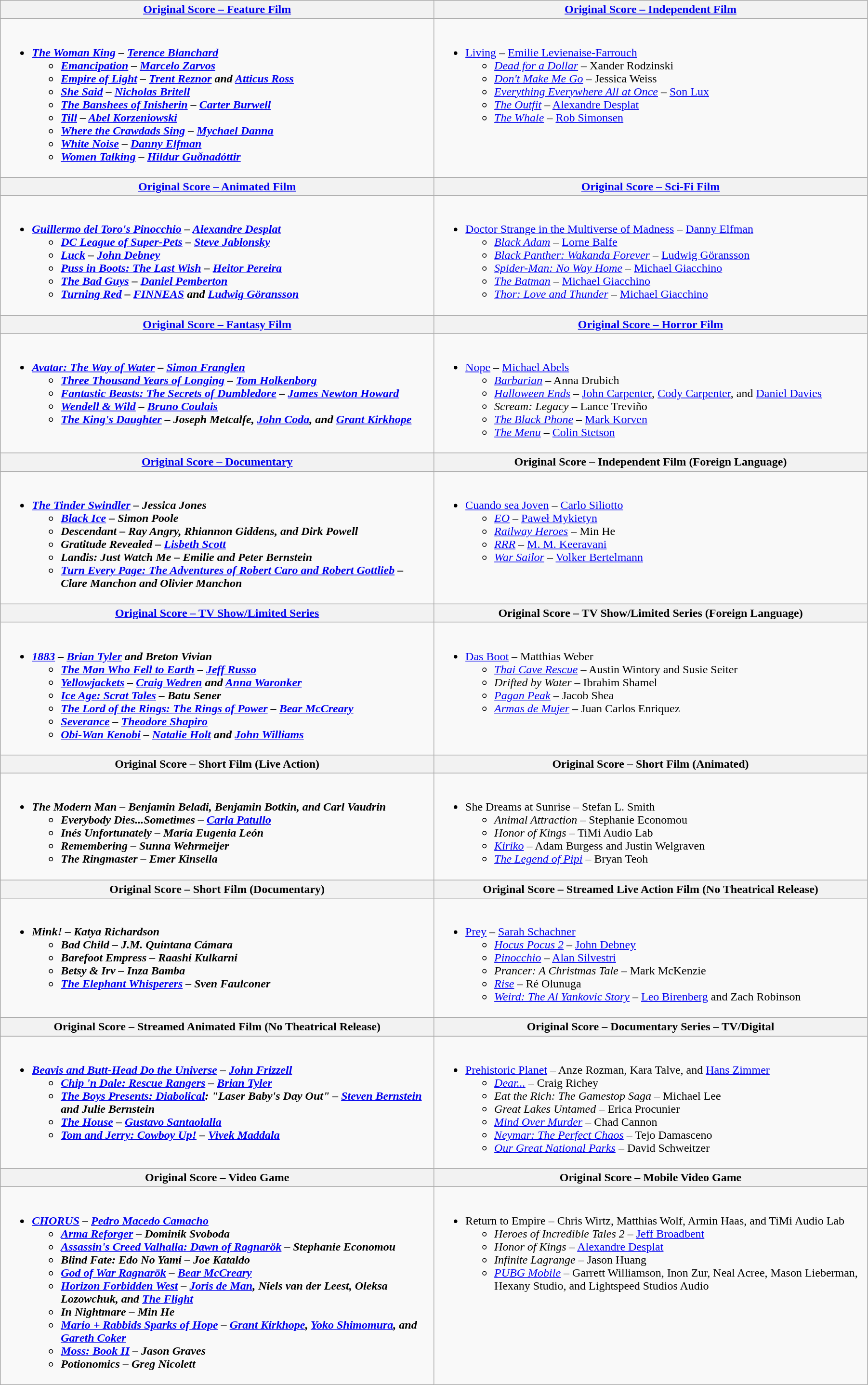<table class="wikitable" style="width:95%">
<tr>
<th width="50%"><a href='#'>Original Score – Feature Film</a></th>
<th width="50%"><a href='#'>Original Score – Independent Film</a></th>
</tr>
<tr>
<td valign="top"><br><ul><li><strong><em><a href='#'>The Woman King</a><em> – <a href='#'>Terence Blanchard</a><strong><ul><li></em><a href='#'>Emancipation</a><em> – <a href='#'>Marcelo Zarvos</a></li><li></em><a href='#'>Empire of Light</a><em> – <a href='#'>Trent Reznor</a> and <a href='#'>Atticus Ross</a></li><li></em><a href='#'>She Said</a><em> – <a href='#'>Nicholas Britell</a></li><li></em><a href='#'>The Banshees of Inisherin</a><em> – <a href='#'>Carter Burwell</a></li><li></em><a href='#'>Till</a><em> – <a href='#'>Abel Korzeniowski</a></li><li></em><a href='#'>Where the Crawdads Sing</a><em> – <a href='#'>Mychael Danna</a></li><li></em><a href='#'>White Noise</a><em> – <a href='#'>Danny Elfman</a></li><li></em><a href='#'>Women Talking</a><em> – <a href='#'>Hildur Guðnadóttir</a></li></ul></li></ul></td>
<td valign="top"><br><ul><li></em></strong><a href='#'>Living</a></em> – <a href='#'>Emilie Levienaise-Farrouch</a></strong><ul><li><em><a href='#'>Dead for a Dollar</a></em> – Xander Rodzinski</li><li><em><a href='#'>Don't Make Me Go</a></em> – Jessica Weiss</li><li><em><a href='#'>Everything Everywhere All at Once</a></em> – <a href='#'>Son Lux</a></li><li><em><a href='#'>The Outfit</a></em> – <a href='#'>Alexandre Desplat</a></li><li><em><a href='#'>The Whale</a></em> – <a href='#'>Rob Simonsen</a></li></ul></li></ul></td>
</tr>
<tr>
<th width="50%"><a href='#'>Original Score – Animated Film</a></th>
<th width="50%"><a href='#'>Original Score – Sci-Fi Film</a></th>
</tr>
<tr>
<td valign="top"><br><ul><li><strong><em><a href='#'>Guillermo del Toro's Pinocchio</a><em> – <a href='#'>Alexandre Desplat</a><strong><ul><li></em><a href='#'>DC League of Super-Pets</a><em> – <a href='#'>Steve Jablonsky</a></li><li></em><a href='#'>Luck</a><em> – <a href='#'>John Debney</a></li><li></em><a href='#'>Puss in Boots: The Last Wish</a><em> – <a href='#'>Heitor Pereira</a></li><li></em><a href='#'>The Bad Guys</a><em> – <a href='#'>Daniel Pemberton</a></li><li></em><a href='#'>Turning Red</a><em> – <a href='#'>FINNEAS</a> and <a href='#'>Ludwig Göransson</a></li></ul></li></ul></td>
<td valign="top"><br><ul><li></em></strong><a href='#'>Doctor Strange in the Multiverse of Madness</a></em> – <a href='#'>Danny Elfman</a></strong><ul><li><em><a href='#'>Black Adam</a></em> – <a href='#'>Lorne Balfe</a></li><li><em><a href='#'>Black Panther: Wakanda Forever</a></em> – <a href='#'>Ludwig Göransson</a></li><li><em><a href='#'>Spider-Man: No Way Home</a></em> – <a href='#'>Michael Giacchino</a></li><li><em><a href='#'>The Batman</a></em> – <a href='#'>Michael Giacchino</a></li><li><em><a href='#'>Thor: Love and Thunder</a></em> – <a href='#'>Michael Giacchino</a></li></ul></li></ul></td>
</tr>
<tr>
<th width="50%"><a href='#'>Original Score – Fantasy Film</a></th>
<th width="50%"><a href='#'>Original Score – Horror Film</a></th>
</tr>
<tr>
<td valign="top"><br><ul><li><strong><em><a href='#'>Avatar: The Way of Water</a><em> – <a href='#'>Simon Franglen</a><strong><ul><li></em><a href='#'>Three Thousand Years of Longing</a><em> – <a href='#'>Tom Holkenborg</a></li><li></em><a href='#'>Fantastic Beasts: The Secrets of Dumbledore</a><em> – <a href='#'>James Newton Howard</a></li><li></em><a href='#'>Wendell & Wild</a><em> – <a href='#'>Bruno Coulais</a></li><li></em><a href='#'>The King's Daughter</a><em> – Joseph Metcalfe, <a href='#'>John Coda</a>, and <a href='#'>Grant Kirkhope</a></li></ul></li></ul></td>
<td valign="top"><br><ul><li></em></strong><a href='#'>Nope</a></em> – <a href='#'>Michael Abels</a></strong><ul><li><em><a href='#'>Barbarian</a></em> – Anna Drubich</li><li><em><a href='#'>Halloween Ends</a></em> – <a href='#'>John Carpenter</a>, <a href='#'>Cody Carpenter</a>, and <a href='#'>Daniel Davies</a></li><li><em>Scream: Legacy</em> – Lance Treviño</li><li><em><a href='#'>The Black Phone</a></em> – <a href='#'>Mark Korven</a></li><li><em><a href='#'>The Menu</a></em> – <a href='#'>Colin Stetson</a></li></ul></li></ul></td>
</tr>
<tr>
<th width="50%"><a href='#'>Original Score – Documentary</a></th>
<th width="50%">Original Score – Independent Film (Foreign Language)</th>
</tr>
<tr>
<td valign="top"><br><ul><li><strong><em><a href='#'>The Tinder Swindler</a><em> – Jessica Jones<strong><ul><li></em><a href='#'>Black Ice</a><em> – Simon Poole</li><li></em>Descendant<em> – Ray Angry, Rhiannon Giddens, and Dirk Powell</li><li></em>Gratitude Revealed<em> – <a href='#'>Lisbeth Scott</a></li><li></em>Landis: Just Watch Me<em> – Emilie and Peter Bernstein</li><li></em><a href='#'>Turn Every Page: The Adventures of Robert Caro and Robert Gottlieb</a><em> – Clare Manchon and Olivier Manchon</li></ul></li></ul></td>
<td valign="top"><br><ul><li></em></strong><a href='#'>Cuando sea Joven</a></em> – <a href='#'>Carlo Siliotto</a></strong><ul><li><em><a href='#'>EO</a></em> – <a href='#'>Paweł Mykietyn</a></li><li><em><a href='#'>Railway Heroes</a></em> – Min He</li><li><em><a href='#'>RRR</a></em> – <a href='#'>M. M. Keeravani</a></li><li><em><a href='#'>War Sailor</a></em> – <a href='#'>Volker Bertelmann</a></li></ul></li></ul></td>
</tr>
<tr>
<th width="50%"><a href='#'>Original Score – TV Show/Limited Series</a></th>
<th width="50%">Original Score – TV Show/Limited Series (Foreign Language)</th>
</tr>
<tr>
<td valign="top"><br><ul><li><strong><em><a href='#'>1883</a><em> – <a href='#'>Brian Tyler</a> and Breton Vivian<strong><ul><li></em><a href='#'>The Man Who Fell to Earth</a><em> – <a href='#'>Jeff Russo</a></li><li></em><a href='#'>Yellowjackets</a><em> – <a href='#'>Craig Wedren</a> and <a href='#'>Anna Waronker</a></li><li></em><a href='#'>Ice Age: Scrat Tales</a><em> – Batu Sener</li><li></em><a href='#'>The Lord of the Rings: The Rings of Power</a><em> – <a href='#'>Bear McCreary</a></li><li></em><a href='#'>Severance</a><em> – <a href='#'>Theodore Shapiro</a></li><li></em><a href='#'>Obi-Wan Kenobi</a><em> – <a href='#'>Natalie Holt</a> and <a href='#'>John Williams</a></li></ul></li></ul></td>
<td valign="top"><br><ul><li></em></strong><a href='#'>Das Boot</a></em> – Matthias Weber</strong><ul><li><em><a href='#'>Thai Cave Rescue</a></em> – Austin Wintory and Susie Seiter</li><li><em>Drifted by Water</em> – Ibrahim Shamel</li><li><em><a href='#'>Pagan Peak</a></em> – Jacob Shea</li><li><em><a href='#'>Armas de Mujer</a></em> – Juan Carlos Enriquez</li></ul></li></ul></td>
</tr>
<tr>
<th width="50%">Original Score – Short Film (Live Action)</th>
<th width="50%">Original Score – Short Film (Animated)</th>
</tr>
<tr>
<td valign="top"><br><ul><li><strong><em>The Modern Man<em> – Benjamin Beladi, Benjamin Botkin, and Carl Vaudrin<strong><ul><li></em>Everybody Dies...Sometimes<em> – <a href='#'>Carla Patullo</a></li><li></em>Inés Unfortunately<em> – María Eugenia León</li><li></em>Remembering<em> – Sunna Wehrmeijer</li><li></em>The Ringmaster<em> – Emer Kinsella</li></ul></li></ul></td>
<td valign="top"><br><ul><li></em></strong>She Dreams at Sunrise</em> – Stefan L. Smith</strong><ul><li><em>Animal Attraction</em> – Stephanie Economou</li><li><em>Honor of Kings</em> – TiMi Audio Lab</li><li><em><a href='#'>Kiriko</a></em> – Adam Burgess and Justin Welgraven</li><li><em><a href='#'>The Legend of Pipi</a></em> – Bryan Teoh</li></ul></li></ul></td>
</tr>
<tr>
<th width="50%">Original Score – Short Film (Documentary)</th>
<th width="50%">Original Score – Streamed Live Action Film (No Theatrical Release)</th>
</tr>
<tr>
<td valign="top"><br><ul><li><strong><em>Mink!<em> – Katya Richardson<strong><ul><li></em>Bad Child<em> – J.M. Quintana Cámara</li><li></em>Barefoot Empress<em> – Raashi Kulkarni</li><li></em>Betsy & Irv<em> – Inza Bamba</li><li></em><a href='#'>The Elephant Whisperers</a><em> – Sven Faulconer</li></ul></li></ul></td>
<td valign="top"><br><ul><li></em></strong><a href='#'>Prey</a></em> – <a href='#'>Sarah Schachner</a></strong><ul><li><em><a href='#'>Hocus Pocus 2</a></em> – <a href='#'>John Debney</a></li><li><em><a href='#'>Pinocchio</a></em> – <a href='#'>Alan Silvestri</a></li><li><em>Prancer: A Christmas Tale</em> – Mark McKenzie</li><li><em><a href='#'>Rise</a></em> – Ré Olunuga</li><li><em><a href='#'>Weird: The Al Yankovic Story</a></em> – <a href='#'>Leo Birenberg</a> and Zach Robinson</li></ul></li></ul></td>
</tr>
<tr>
<th width="50%">Original Score – Streamed Animated Film (No Theatrical Release)</th>
<th width="50%">Original Score – Documentary Series – TV/Digital</th>
</tr>
<tr>
<td valign="top"><br><ul><li><strong><em><a href='#'>Beavis and Butt-Head Do the Universe</a><em> – <a href='#'>John Frizzell</a><strong><ul><li></em><a href='#'>Chip 'n Dale: Rescue Rangers</a><em> – <a href='#'>Brian Tyler</a></li><li></em><a href='#'>The Boys Presents: Diabolical</a><em>: "Laser Baby's Day Out" – <a href='#'>Steven Bernstein</a> and Julie Bernstein</li><li></em><a href='#'>The House</a><em> – <a href='#'>Gustavo Santaolalla</a></li><li></em><a href='#'>Tom and Jerry: Cowboy Up!</a><em> – <a href='#'>Vivek Maddala</a></li></ul></li></ul></td>
<td valign="top"><br><ul><li></em></strong><a href='#'>Prehistoric Planet</a></em> – Anze Rozman, Kara Talve, and <a href='#'>Hans Zimmer</a></strong><ul><li><em><a href='#'>Dear...</a></em> – Craig Richey</li><li><em>Eat the Rich: The Gamestop Saga</em> – Michael Lee</li><li><em>Great Lakes Untamed</em> – Erica Procunier</li><li><em><a href='#'>Mind Over Murder</a></em> – Chad Cannon</li><li><em><a href='#'>Neymar: The Perfect Chaos</a></em> – Tejo Damasceno</li><li><em><a href='#'>Our Great National Parks</a></em> – David Schweitzer</li></ul></li></ul></td>
</tr>
<tr>
<th width="50%">Original Score – Video Game</th>
<th width="50%">Original Score – Mobile Video Game</th>
</tr>
<tr>
<td valign="top"><br><ul><li><strong><em><a href='#'>CHORUS</a><em> – <a href='#'>Pedro Macedo Camacho</a><strong><ul><li></em><a href='#'>Arma Reforger</a><em> – Dominik Svoboda</li><li></em><a href='#'>Assassin's Creed Valhalla: Dawn of Ragnarök</a><em> – Stephanie Economou</li><li></em>Blind Fate: Edo No Yami<em> – Joe Kataldo</li><li></em><a href='#'>God of War Ragnarök</a><em> – <a href='#'>Bear McCreary</a></li><li></em><a href='#'>Horizon Forbidden West</a><em> – <a href='#'>Joris de Man</a>, Niels van der Leest, Oleksa Lozowchuk, and <a href='#'>The Flight</a></li><li></em>In Nightmare<em> – Min He</li><li></em><a href='#'>Mario + Rabbids Sparks of Hope</a><em> – <a href='#'>Grant Kirkhope</a>, <a href='#'>Yoko Shimomura</a>, and <a href='#'>Gareth Coker</a></li><li></em><a href='#'>Moss: Book II</a><em> – Jason Graves</li><li></em>Potionomics<em> – Greg Nicolett</li></ul></li></ul></td>
<td valign="top"><br><ul><li></em></strong>Return to Empire</em> – Chris Wirtz, Matthias Wolf, Armin Haas, and TiMi Audio Lab</strong><ul><li><em>Heroes of Incredible Tales 2</em> – <a href='#'>Jeff Broadbent</a></li><li><em>Honor of Kings</em> – <a href='#'>Alexandre Desplat</a></li><li><em>Infinite Lagrange</em> – Jason Huang</li><li><em><a href='#'>PUBG Mobile</a></em> – Garrett Williamson, Inon Zur, Neal Acree, Mason Lieberman, Hexany Studio, and Lightspeed Studios Audio</li></ul></li></ul></td>
</tr>
</table>
